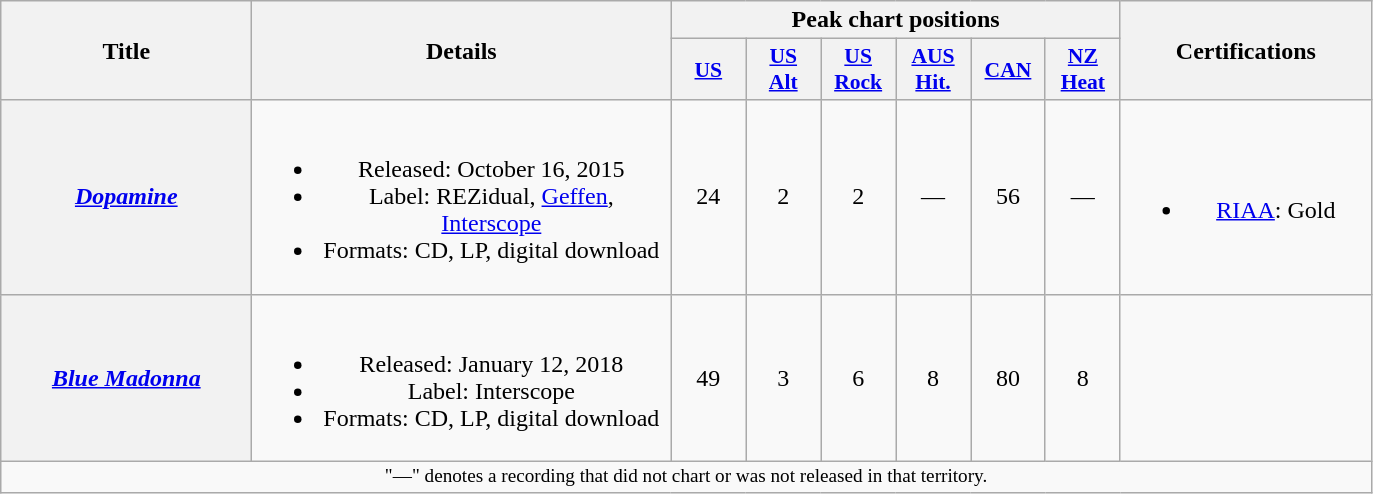<table class="wikitable plainrowheaders" style="text-align:center;">
<tr>
<th scope="col" rowspan="2" style="width:10em;">Title</th>
<th scope="col" rowspan="2" style="width:17em;">Details</th>
<th scope="col" colspan="6">Peak chart positions</th>
<th scope="col" rowspan="2" style="width:10em;">Certifications</th>
</tr>
<tr>
<th scope="col" style="width:3em;font-size:90%;"><a href='#'>US</a><br></th>
<th scope="col" style="width:3em;font-size:90%;"><a href='#'>US<br>Alt</a><br></th>
<th scope="col" style="width:3em;font-size:90%;"><a href='#'>US<br>Rock</a><br></th>
<th scope="col" style="width:3em;font-size:90%;"><a href='#'>AUS<br>Hit.</a><br></th>
<th scope="col" style="width:3em;font-size:90%;"><a href='#'>CAN</a><br></th>
<th scope="col" style="width:3em;font-size:90%;"><a href='#'>NZ<br>Heat</a><br></th>
</tr>
<tr>
<th scope="row"><em><a href='#'>Dopamine</a></em></th>
<td><br><ul><li>Released: October 16, 2015</li><li>Label: REZidual, <a href='#'>Geffen</a>, <a href='#'>Interscope</a></li><li>Formats: CD, LP, digital download</li></ul></td>
<td>24</td>
<td>2</td>
<td>2</td>
<td>—</td>
<td>56</td>
<td>—</td>
<td><br><ul><li><a href='#'>RIAA</a>: Gold</li></ul></td>
</tr>
<tr>
<th scope="row"><em><a href='#'>Blue Madonna</a></em></th>
<td><br><ul><li>Released: January 12, 2018</li><li>Label: Interscope</li><li>Formats: CD, LP, digital download</li></ul></td>
<td>49</td>
<td>3</td>
<td>6</td>
<td>8</td>
<td>80</td>
<td>8</td>
</tr>
<tr>
<td colspan="10" style="font-size:80%">"—" denotes a recording that did not chart or was not released in that territory.</td>
</tr>
</table>
